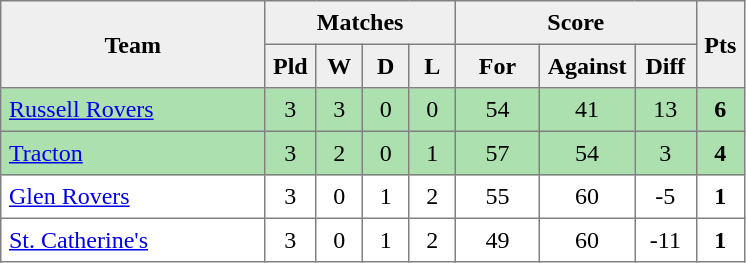<table style=border-collapse:collapse border=1 cellspacing=0 cellpadding=5>
<tr align=center bgcolor=#efefef>
<th rowspan=2 width=165>Team</th>
<th colspan=4>Matches</th>
<th colspan=3>Score</th>
<th rowspan=2width=20>Pts</th>
</tr>
<tr align=center bgcolor=#efefef>
<th width=20>Pld</th>
<th width=20>W</th>
<th width=20>D</th>
<th width=20>L</th>
<th width=45>For</th>
<th width=45>Against</th>
<th width=30>Diff</th>
</tr>
<tr align=center style="background:#ACE1AF;">
<td style="text-align:left;"><a href='#'>Russell Rovers</a></td>
<td>3</td>
<td>3</td>
<td>0</td>
<td>0</td>
<td>54</td>
<td>41</td>
<td>13</td>
<td><strong>6</strong></td>
</tr>
<tr align=center style="background:#ACE1AF;">
<td style="text-align:left;"><a href='#'>Tracton</a></td>
<td>3</td>
<td>2</td>
<td>0</td>
<td>1</td>
<td>57</td>
<td>54</td>
<td>3</td>
<td><strong>4</strong></td>
</tr>
<tr align=center>
<td style="text-align:left;"><a href='#'>Glen Rovers</a></td>
<td>3</td>
<td>0</td>
<td>1</td>
<td>2</td>
<td>55</td>
<td>60</td>
<td>-5</td>
<td><strong>1</strong></td>
</tr>
<tr align=center>
<td style="text-align:left;"><a href='#'>St. Catherine's</a></td>
<td>3</td>
<td>0</td>
<td>1</td>
<td>2</td>
<td>49</td>
<td>60</td>
<td>-11</td>
<td><strong>1</strong></td>
</tr>
</table>
